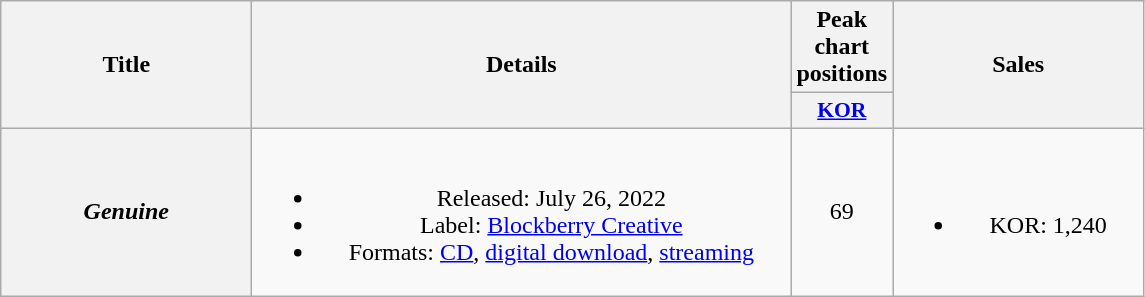<table class="wikitable plainrowheaders" style="text-align:center">
<tr>
<th rowspan="2" style="width:10em">Title</th>
<th rowspan="2" style="width:22em">Details</th>
<th scope="col" colspan="1">Peak chart positions</th>
<th rowspan="2" style="width:10em">Sales</th>
</tr>
<tr>
<th scope="col" style="font-size:90%; width:2.5em"><a href='#'>KOR</a><br></th>
</tr>
<tr>
<th scope="row"><em>Genuine</em></th>
<td><br><ul><li>Released: July 26, 2022</li><li>Label: <a href='#'>Blockberry Creative</a></li><li>Formats: <a href='#'>CD</a>, <a href='#'>digital download</a>, <a href='#'>streaming</a></li></ul></td>
<td>69</td>
<td><br><ul><li>KOR: 1,240</li></ul></td>
</tr>
</table>
